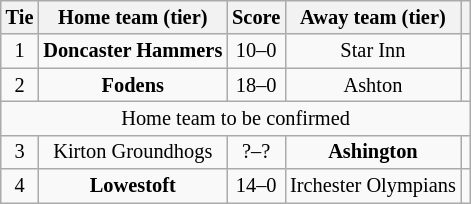<table class="wikitable" style="text-align:center; font-size:85%">
<tr>
<th>Tie</th>
<th>Home team (tier)</th>
<th>Score</th>
<th>Away team (tier)</th>
<th></th>
</tr>
<tr>
<td align="center">1</td>
<td><strong>Doncaster Hammers</strong></td>
<td align="center">10–0</td>
<td>Star Inn</td>
<td></td>
</tr>
<tr>
<td align="center">2</td>
<td><strong>Fodens</strong></td>
<td align="center">18–0</td>
<td>Ashton</td>
<td></td>
</tr>
<tr>
<td colspan="5" align="center">Home team to be confirmed</td>
</tr>
<tr>
<td align="center">3</td>
<td>Kirton Groundhogs</td>
<td align="center">?–?</td>
<td><strong>Ashington</strong></td>
<td></td>
</tr>
<tr>
<td align="center">4</td>
<td><strong>Lowestoft</strong></td>
<td align="center">14–0</td>
<td>Irchester Olympians</td>
<td></td>
</tr>
</table>
